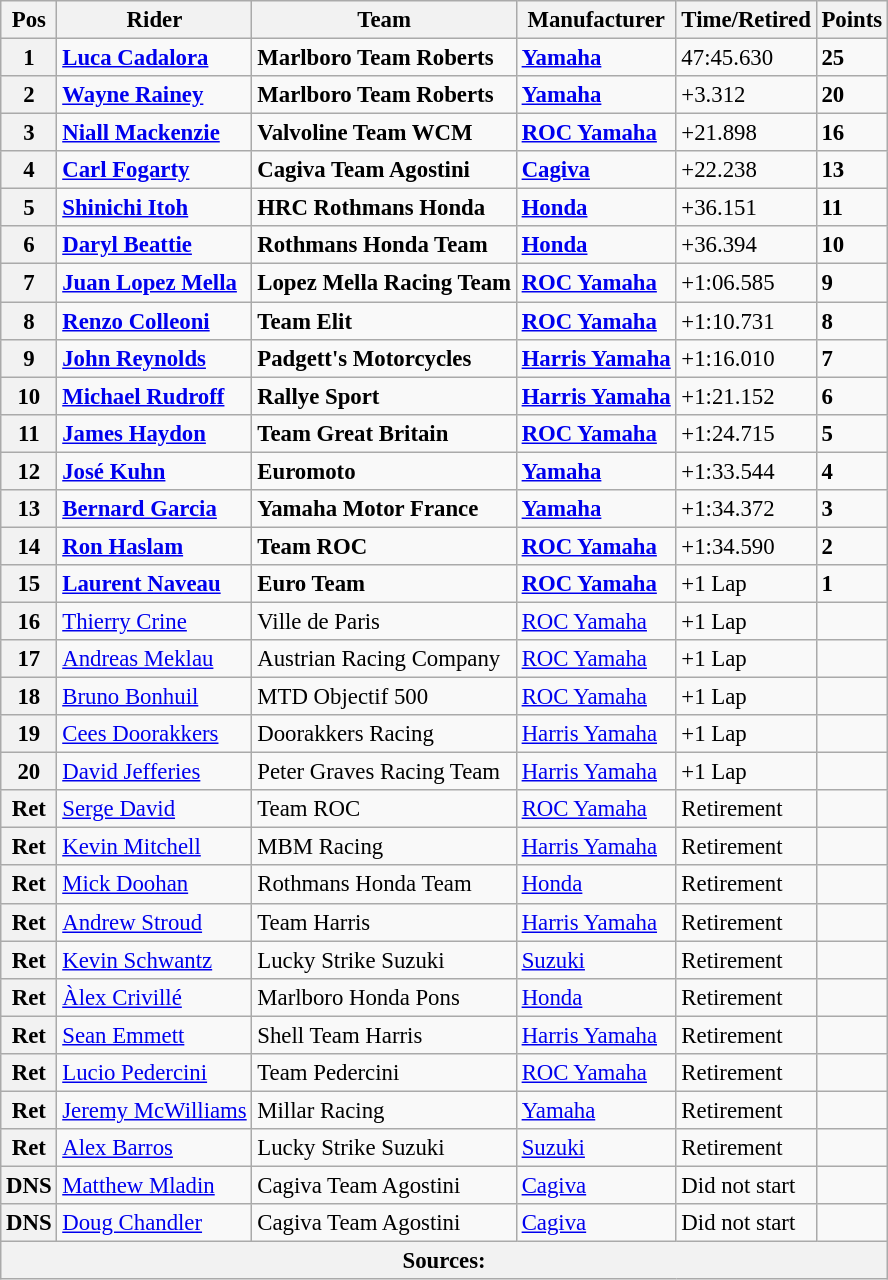<table class="wikitable" style="font-size: 95%;">
<tr>
<th>Pos</th>
<th>Rider</th>
<th>Team</th>
<th>Manufacturer</th>
<th>Time/Retired</th>
<th>Points</th>
</tr>
<tr>
<th>1</th>
<td> <strong><a href='#'>Luca Cadalora</a></strong></td>
<td><strong>Marlboro Team Roberts</strong></td>
<td><strong><a href='#'>Yamaha</a></strong></td>
<td>47:45.630</td>
<td><strong>25</strong></td>
</tr>
<tr>
<th>2</th>
<td> <strong><a href='#'>Wayne Rainey</a></strong></td>
<td><strong>Marlboro Team Roberts</strong></td>
<td><strong><a href='#'>Yamaha</a></strong></td>
<td>+3.312</td>
<td><strong>20</strong></td>
</tr>
<tr>
<th>3</th>
<td> <strong><a href='#'>Niall Mackenzie</a></strong></td>
<td><strong>Valvoline Team WCM</strong></td>
<td><strong><a href='#'>ROC Yamaha</a></strong></td>
<td>+21.898</td>
<td><strong>16</strong></td>
</tr>
<tr>
<th>4</th>
<td> <strong><a href='#'>Carl Fogarty</a></strong></td>
<td><strong>Cagiva Team Agostini</strong></td>
<td><strong><a href='#'>Cagiva</a></strong></td>
<td>+22.238</td>
<td><strong>13</strong></td>
</tr>
<tr>
<th>5</th>
<td> <strong><a href='#'>Shinichi Itoh</a></strong></td>
<td><strong>HRC Rothmans Honda</strong></td>
<td><strong><a href='#'>Honda</a></strong></td>
<td>+36.151</td>
<td><strong>11</strong></td>
</tr>
<tr>
<th>6</th>
<td> <strong><a href='#'>Daryl Beattie</a></strong></td>
<td><strong>Rothmans Honda Team</strong></td>
<td><strong><a href='#'>Honda</a></strong></td>
<td>+36.394</td>
<td><strong>10</strong></td>
</tr>
<tr>
<th>7</th>
<td> <strong><a href='#'>Juan Lopez Mella</a></strong></td>
<td><strong>Lopez Mella Racing Team</strong></td>
<td><strong><a href='#'>ROC Yamaha</a></strong></td>
<td>+1:06.585</td>
<td><strong>9</strong></td>
</tr>
<tr>
<th>8</th>
<td> <strong><a href='#'>Renzo Colleoni</a></strong></td>
<td><strong>Team Elit</strong></td>
<td><strong><a href='#'>ROC Yamaha</a></strong></td>
<td>+1:10.731</td>
<td><strong>8</strong></td>
</tr>
<tr>
<th>9</th>
<td> <strong><a href='#'>John Reynolds</a></strong></td>
<td><strong>Padgett's Motorcycles</strong></td>
<td><strong><a href='#'>Harris Yamaha</a></strong></td>
<td>+1:16.010</td>
<td><strong>7</strong></td>
</tr>
<tr>
<th>10</th>
<td> <strong><a href='#'>Michael Rudroff</a></strong></td>
<td><strong>Rallye Sport</strong></td>
<td><strong><a href='#'>Harris Yamaha</a></strong></td>
<td>+1:21.152</td>
<td><strong>6</strong></td>
</tr>
<tr>
<th>11</th>
<td> <strong><a href='#'>James Haydon</a></strong></td>
<td><strong>Team Great Britain</strong></td>
<td><strong><a href='#'>ROC Yamaha</a></strong></td>
<td>+1:24.715</td>
<td><strong>5</strong></td>
</tr>
<tr>
<th>12</th>
<td> <strong><a href='#'>José Kuhn</a></strong></td>
<td><strong>Euromoto</strong></td>
<td><strong><a href='#'>Yamaha</a></strong></td>
<td>+1:33.544</td>
<td><strong>4</strong></td>
</tr>
<tr>
<th>13</th>
<td> <strong><a href='#'>Bernard Garcia</a></strong></td>
<td><strong>Yamaha Motor France</strong></td>
<td><strong><a href='#'>Yamaha</a></strong></td>
<td>+1:34.372</td>
<td><strong>3</strong></td>
</tr>
<tr>
<th>14</th>
<td> <strong><a href='#'>Ron Haslam</a></strong></td>
<td><strong>Team ROC</strong></td>
<td><strong><a href='#'>ROC Yamaha</a></strong></td>
<td>+1:34.590</td>
<td><strong>2</strong></td>
</tr>
<tr>
<th>15</th>
<td> <strong><a href='#'>Laurent Naveau</a></strong></td>
<td><strong>Euro Team</strong></td>
<td><strong><a href='#'>ROC Yamaha</a></strong></td>
<td>+1 Lap</td>
<td><strong>1</strong></td>
</tr>
<tr>
<th>16</th>
<td> <a href='#'>Thierry Crine</a></td>
<td>Ville de Paris</td>
<td><a href='#'>ROC Yamaha</a></td>
<td>+1 Lap</td>
<td></td>
</tr>
<tr>
<th>17</th>
<td> <a href='#'>Andreas Meklau</a></td>
<td>Austrian Racing Company</td>
<td><a href='#'>ROC Yamaha</a></td>
<td>+1 Lap</td>
<td></td>
</tr>
<tr>
<th>18</th>
<td> <a href='#'>Bruno Bonhuil</a></td>
<td>MTD Objectif 500</td>
<td><a href='#'>ROC Yamaha</a></td>
<td>+1 Lap</td>
<td></td>
</tr>
<tr>
<th>19</th>
<td> <a href='#'>Cees Doorakkers</a></td>
<td>Doorakkers Racing</td>
<td><a href='#'>Harris Yamaha</a></td>
<td>+1 Lap</td>
<td></td>
</tr>
<tr>
<th>20</th>
<td> <a href='#'>David Jefferies</a></td>
<td>Peter Graves Racing Team</td>
<td><a href='#'>Harris Yamaha</a></td>
<td>+1 Lap</td>
<td></td>
</tr>
<tr>
<th>Ret</th>
<td> <a href='#'>Serge David</a></td>
<td>Team ROC</td>
<td><a href='#'>ROC Yamaha</a></td>
<td>Retirement</td>
<td></td>
</tr>
<tr>
<th>Ret</th>
<td> <a href='#'>Kevin Mitchell</a></td>
<td>MBM Racing</td>
<td><a href='#'>Harris Yamaha</a></td>
<td>Retirement</td>
<td></td>
</tr>
<tr>
<th>Ret</th>
<td> <a href='#'>Mick Doohan</a></td>
<td>Rothmans Honda Team</td>
<td><a href='#'>Honda</a></td>
<td>Retirement</td>
<td></td>
</tr>
<tr>
<th>Ret</th>
<td> <a href='#'>Andrew Stroud</a></td>
<td>Team Harris</td>
<td><a href='#'>Harris Yamaha</a></td>
<td>Retirement</td>
<td></td>
</tr>
<tr>
<th>Ret</th>
<td> <a href='#'>Kevin Schwantz</a></td>
<td>Lucky Strike Suzuki</td>
<td><a href='#'>Suzuki</a></td>
<td>Retirement</td>
<td></td>
</tr>
<tr>
<th>Ret</th>
<td> <a href='#'>Àlex Crivillé</a></td>
<td>Marlboro Honda Pons</td>
<td><a href='#'>Honda</a></td>
<td>Retirement</td>
<td></td>
</tr>
<tr>
<th>Ret</th>
<td> <a href='#'>Sean Emmett</a></td>
<td>Shell Team Harris</td>
<td><a href='#'>Harris Yamaha</a></td>
<td>Retirement</td>
<td></td>
</tr>
<tr>
<th>Ret</th>
<td> <a href='#'>Lucio Pedercini</a></td>
<td>Team Pedercini</td>
<td><a href='#'>ROC Yamaha</a></td>
<td>Retirement</td>
<td></td>
</tr>
<tr>
<th>Ret</th>
<td> <a href='#'>Jeremy McWilliams</a></td>
<td>Millar Racing</td>
<td><a href='#'>Yamaha</a></td>
<td>Retirement</td>
<td></td>
</tr>
<tr>
<th>Ret</th>
<td> <a href='#'>Alex Barros</a></td>
<td>Lucky Strike Suzuki</td>
<td><a href='#'>Suzuki</a></td>
<td>Retirement</td>
<td></td>
</tr>
<tr>
<th>DNS</th>
<td> <a href='#'>Matthew Mladin</a></td>
<td>Cagiva Team Agostini</td>
<td><a href='#'>Cagiva</a></td>
<td>Did not start</td>
<td></td>
</tr>
<tr>
<th>DNS</th>
<td> <a href='#'>Doug Chandler</a></td>
<td>Cagiva Team Agostini</td>
<td><a href='#'>Cagiva</a></td>
<td>Did not start</td>
<td></td>
</tr>
<tr>
<th colspan=8>Sources:</th>
</tr>
</table>
